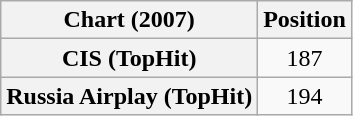<table class="wikitable plainrowheaders" style="text-align:center">
<tr>
<th>Chart (2007)</th>
<th>Position</th>
</tr>
<tr>
<th scope="row">CIS (TopHit)</th>
<td>187</td>
</tr>
<tr>
<th scope="row">Russia Airplay (TopHit)</th>
<td>194</td>
</tr>
</table>
